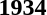<table>
<tr>
<td><strong>1934</strong><br></td>
</tr>
</table>
